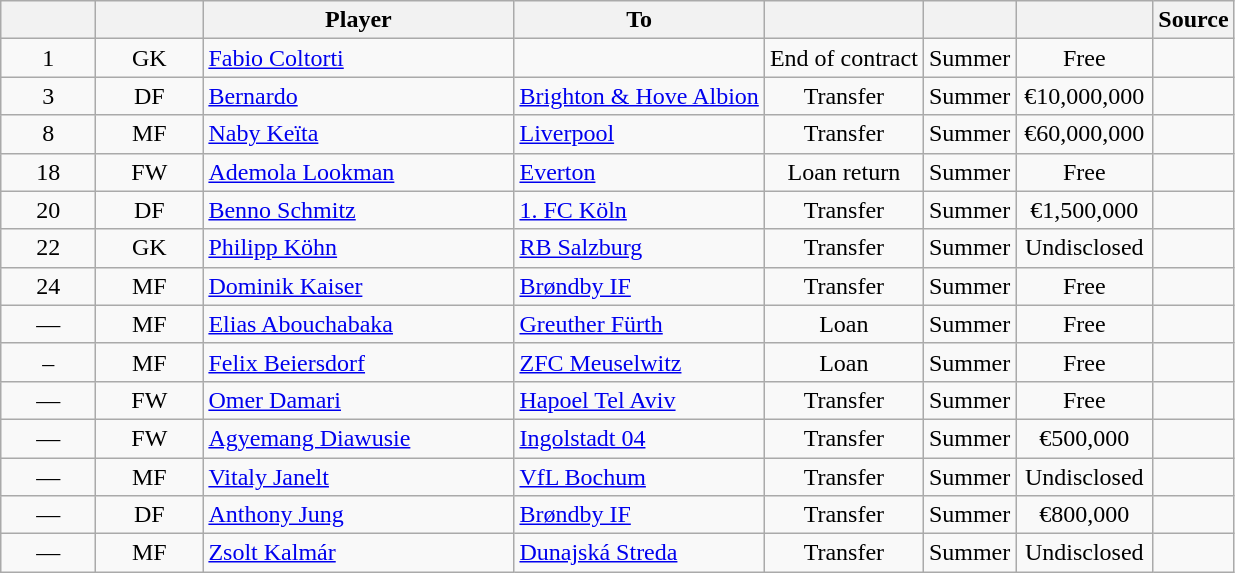<table class="wikitable" style="text-align:center">
<tr>
<th style="width:56px;"></th>
<th style="width:64px;"></th>
<th style="width:200px;">Player</th>
<th>To</th>
<th></th>
<th></th>
<th style="width:84px;"></th>
<th>Source</th>
</tr>
<tr>
<td>1</td>
<td>GK</td>
<td style="text-align:left"> <a href='#'>Fabio Coltorti</a></td>
<td style="text-align:left"></td>
<td>End of contract</td>
<td>Summer</td>
<td>Free</td>
<td></td>
</tr>
<tr>
<td>3</td>
<td>DF</td>
<td style="text-align:left"> <a href='#'>Bernardo</a></td>
<td style="text-align:left"> <a href='#'>Brighton & Hove Albion</a></td>
<td>Transfer</td>
<td>Summer</td>
<td>€10,000,000</td>
<td></td>
</tr>
<tr>
<td>8</td>
<td>MF</td>
<td style="text-align:left"> <a href='#'>Naby Keïta</a></td>
<td style="text-align:left"> <a href='#'>Liverpool</a></td>
<td>Transfer</td>
<td>Summer</td>
<td>€60,000,000</td>
<td></td>
</tr>
<tr>
<td>18</td>
<td>FW</td>
<td style="text-align:left"> <a href='#'>Ademola Lookman</a></td>
<td style="text-align:left"> <a href='#'>Everton</a></td>
<td>Loan return</td>
<td>Summer</td>
<td>Free</td>
<td></td>
</tr>
<tr>
<td>20</td>
<td>DF</td>
<td style="text-align:left"> <a href='#'>Benno Schmitz</a></td>
<td style="text-align:left"><a href='#'>1. FC Köln</a></td>
<td>Transfer</td>
<td>Summer</td>
<td>€1,500,000</td>
<td></td>
</tr>
<tr>
<td>22</td>
<td>GK</td>
<td style="text-align:left"> <a href='#'>Philipp Köhn</a></td>
<td style="text-align:left"> <a href='#'>RB Salzburg</a></td>
<td>Transfer</td>
<td>Summer</td>
<td>Undisclosed</td>
<td></td>
</tr>
<tr>
<td>24</td>
<td>MF</td>
<td style="text-align:left"> <a href='#'>Dominik Kaiser</a></td>
<td style="text-align:left"> <a href='#'>Brøndby IF</a></td>
<td>Transfer</td>
<td>Summer</td>
<td>Free</td>
<td></td>
</tr>
<tr>
<td>—</td>
<td>MF</td>
<td style="text-align:left"> <a href='#'>Elias Abouchabaka</a></td>
<td style="text-align:left"><a href='#'>Greuther Fürth</a></td>
<td>Loan</td>
<td>Summer</td>
<td>Free</td>
<td></td>
</tr>
<tr>
<td>–</td>
<td>MF</td>
<td style="text-align:left"> <a href='#'>Felix Beiersdorf</a></td>
<td style="text-align:left"><a href='#'>ZFC Meuselwitz</a></td>
<td>Loan</td>
<td>Summer</td>
<td>Free</td>
<td></td>
</tr>
<tr>
<td>—</td>
<td>FW</td>
<td style="text-align:left"> <a href='#'>Omer Damari</a></td>
<td style="text-align:left"> <a href='#'>Hapoel Tel Aviv</a></td>
<td>Transfer</td>
<td>Summer</td>
<td>Free</td>
<td></td>
</tr>
<tr>
<td>—</td>
<td>FW</td>
<td style="text-align:left"> <a href='#'>Agyemang Diawusie</a></td>
<td style="text-align:left"><a href='#'>Ingolstadt 04</a></td>
<td>Transfer</td>
<td>Summer</td>
<td>€500,000</td>
<td></td>
</tr>
<tr>
<td>—</td>
<td>MF</td>
<td style="text-align:left"> <a href='#'>Vitaly Janelt</a></td>
<td style="text-align:left"><a href='#'>VfL Bochum</a></td>
<td>Transfer</td>
<td>Summer</td>
<td>Undisclosed</td>
<td></td>
</tr>
<tr>
<td>—</td>
<td>DF</td>
<td style="text-align:left"> <a href='#'>Anthony Jung</a></td>
<td style="text-align:left"> <a href='#'>Brøndby IF</a></td>
<td>Transfer</td>
<td>Summer</td>
<td>€800,000</td>
<td></td>
</tr>
<tr>
<td>—</td>
<td>MF</td>
<td style="text-align:left"> <a href='#'>Zsolt Kalmár</a></td>
<td style="text-align:left"> <a href='#'>Dunajská Streda</a></td>
<td>Transfer</td>
<td>Summer</td>
<td>Undisclosed</td>
<td></td>
</tr>
</table>
